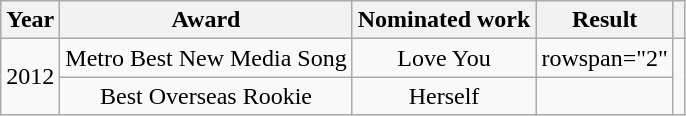<table class="wikitable">
<tr>
<th>Year</th>
<th>Award</th>
<th>Nominated work</th>
<th>Result</th>
<th class="unsortable"></th>
</tr>
<tr align="center">
<td rowspan="2">2012</td>
<td>Metro Best New Media Song</td>
<td>Love You</td>
<td>rowspan="2" </td>
<td rowspan="2"></td>
</tr>
<tr align="center">
<td>Best Overseas Rookie</td>
<td>Herself</td>
</tr>
</table>
